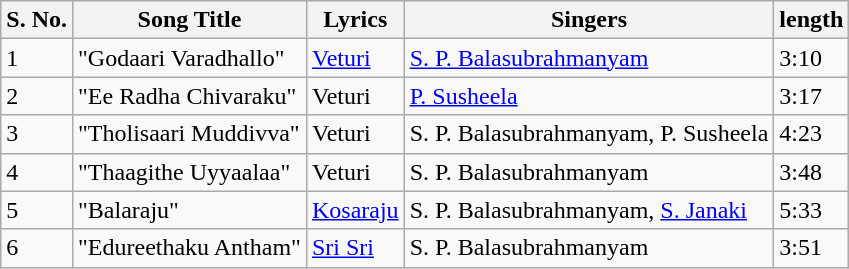<table class="wikitable">
<tr>
<th>S. No.</th>
<th>Song Title</th>
<th>Lyrics</th>
<th>Singers</th>
<th>length</th>
</tr>
<tr>
<td>1</td>
<td>"Godaari Varadhallo"</td>
<td><a href='#'>Veturi</a></td>
<td><a href='#'>S. P. Balasubrahmanyam</a></td>
<td>3:10</td>
</tr>
<tr>
<td>2</td>
<td>"Ee Radha Chivaraku"</td>
<td>Veturi</td>
<td><a href='#'>P. Susheela</a></td>
<td>3:17</td>
</tr>
<tr>
<td>3</td>
<td>"Tholisaari Muddivva"</td>
<td>Veturi</td>
<td>S. P. Balasubrahmanyam, P. Susheela</td>
<td>4:23</td>
</tr>
<tr>
<td>4</td>
<td>"Thaagithe Uyyaalaa"</td>
<td>Veturi</td>
<td>S. P. Balasubrahmanyam</td>
<td>3:48</td>
</tr>
<tr>
<td>5</td>
<td>"Balaraju"</td>
<td><a href='#'>Kosaraju</a></td>
<td>S. P. Balasubrahmanyam, <a href='#'>S. Janaki</a></td>
<td>5:33</td>
</tr>
<tr>
<td>6</td>
<td>"Edureethaku Antham"</td>
<td><a href='#'>Sri Sri</a></td>
<td>S. P. Balasubrahmanyam</td>
<td>3:51</td>
</tr>
</table>
